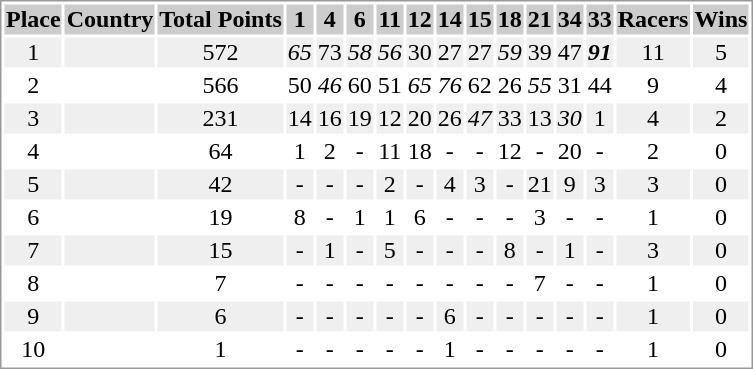<table border="0" style="border: 1px solid #999; background-color:#FFFFFF; text-align:center">
<tr align="center" bgcolor="#CCCCCC">
<th>Place</th>
<th>Country</th>
<th>Total Points</th>
<th>1</th>
<th>4</th>
<th>6</th>
<th>11</th>
<th>12</th>
<th>14</th>
<th>15</th>
<th>18</th>
<th>21</th>
<th>34</th>
<th>33</th>
<th>Racers</th>
<th>Wins</th>
</tr>
<tr bgcolor="#EFEFEF">
<td>1</td>
<td align="left"></td>
<td>572</td>
<td><em>65</em></td>
<td>73</td>
<td><em>58</em></td>
<td><em>56</em></td>
<td>30</td>
<td>27</td>
<td>27</td>
<td><em>59</em></td>
<td>39</td>
<td>47</td>
<td><strong><em>91</em></strong></td>
<td>11</td>
<td>5</td>
</tr>
<tr>
<td>2</td>
<td align="left"></td>
<td>566</td>
<td>50</td>
<td><em>46</em></td>
<td>60</td>
<td>51</td>
<td><em>65</em></td>
<td><em>76</em></td>
<td>62</td>
<td>26</td>
<td><em>55</em></td>
<td>31</td>
<td>44</td>
<td>9</td>
<td>4</td>
</tr>
<tr bgcolor="#EFEFEF">
<td>3</td>
<td align="left"></td>
<td>231</td>
<td>14</td>
<td>16</td>
<td>19</td>
<td>12</td>
<td>20</td>
<td>26</td>
<td><em>47</em></td>
<td>33</td>
<td>13</td>
<td><em>30</em></td>
<td>1</td>
<td>4</td>
<td>2</td>
</tr>
<tr>
<td>4</td>
<td align="left"></td>
<td>64</td>
<td>1</td>
<td>2</td>
<td>-</td>
<td>11</td>
<td>18</td>
<td>-</td>
<td>-</td>
<td>12</td>
<td>-</td>
<td>20</td>
<td>-</td>
<td>2</td>
<td>0</td>
</tr>
<tr bgcolor="#EFEFEF">
<td>5</td>
<td align="left"></td>
<td>42</td>
<td>-</td>
<td>-</td>
<td>-</td>
<td>2</td>
<td>-</td>
<td>4</td>
<td>3</td>
<td>-</td>
<td>21</td>
<td>9</td>
<td>3</td>
<td>3</td>
<td>0</td>
</tr>
<tr>
<td>6</td>
<td align="left"></td>
<td>19</td>
<td>8</td>
<td>-</td>
<td>1</td>
<td>1</td>
<td>6</td>
<td>-</td>
<td>-</td>
<td>-</td>
<td>3</td>
<td>-</td>
<td>-</td>
<td>1</td>
<td>0</td>
</tr>
<tr bgcolor="#EFEFEF">
<td>7</td>
<td align="left"></td>
<td>15</td>
<td>-</td>
<td>1</td>
<td>-</td>
<td>5</td>
<td>-</td>
<td>-</td>
<td>-</td>
<td>8</td>
<td>-</td>
<td>1</td>
<td>-</td>
<td>3</td>
<td>0</td>
</tr>
<tr>
<td>8</td>
<td align="left"></td>
<td>7</td>
<td>-</td>
<td>-</td>
<td>-</td>
<td>-</td>
<td>-</td>
<td>-</td>
<td>-</td>
<td>-</td>
<td>7</td>
<td>-</td>
<td>-</td>
<td>1</td>
<td>0</td>
</tr>
<tr bgcolor="#EFEFEF">
<td>9</td>
<td align="left"></td>
<td>6</td>
<td>-</td>
<td>-</td>
<td>-</td>
<td>-</td>
<td>-</td>
<td>6</td>
<td>-</td>
<td>-</td>
<td>-</td>
<td>-</td>
<td>-</td>
<td>1</td>
<td>0</td>
</tr>
<tr>
<td>10</td>
<td align="left"></td>
<td>1</td>
<td>-</td>
<td>-</td>
<td>-</td>
<td>-</td>
<td>-</td>
<td>1</td>
<td>-</td>
<td>-</td>
<td>-</td>
<td>-</td>
<td>-</td>
<td>1</td>
<td>0</td>
</tr>
</table>
